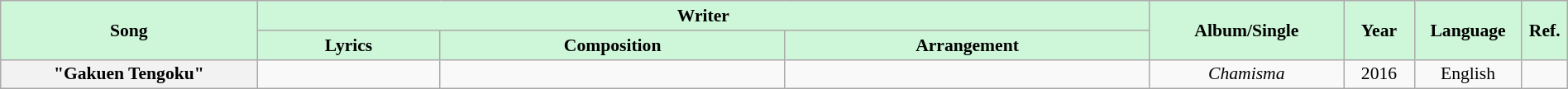<table class="wikitable" style="margin:0.5em auto; clear:both; font-size:.9em; text-align:center; width:100%">
<tr>
<th rowspan="2" style="width:200px; background:#CEF6D8;">Song</th>
<th colspan="3" style="width:900px; background:#CEF6D8;">Writer</th>
<th rowspan="2" style="width:150px; background:#CEF6D8;">Album/Single</th>
<th rowspan="2" style="width:50px; background:#CEF6D8;">Year</th>
<th rowspan="2" style="width:80px; background:#CEF6D8;">Language</th>
<th rowspan="2" style="width:30px; background:#CEF6D8;">Ref.</th>
</tr>
<tr>
<th style=background:#CEF6D8;">Lyrics</th>
<th style=background:#CEF6D8;">Composition</th>
<th style=background:#CEF6D8;">Arrangement</th>
</tr>
<tr>
<th>"Gakuen Tengoku" <br></th>
<td></td>
<td></td>
<td></td>
<td><em>Chamisma</em></td>
<td>2016</td>
<td>English</td>
<td></td>
</tr>
</table>
